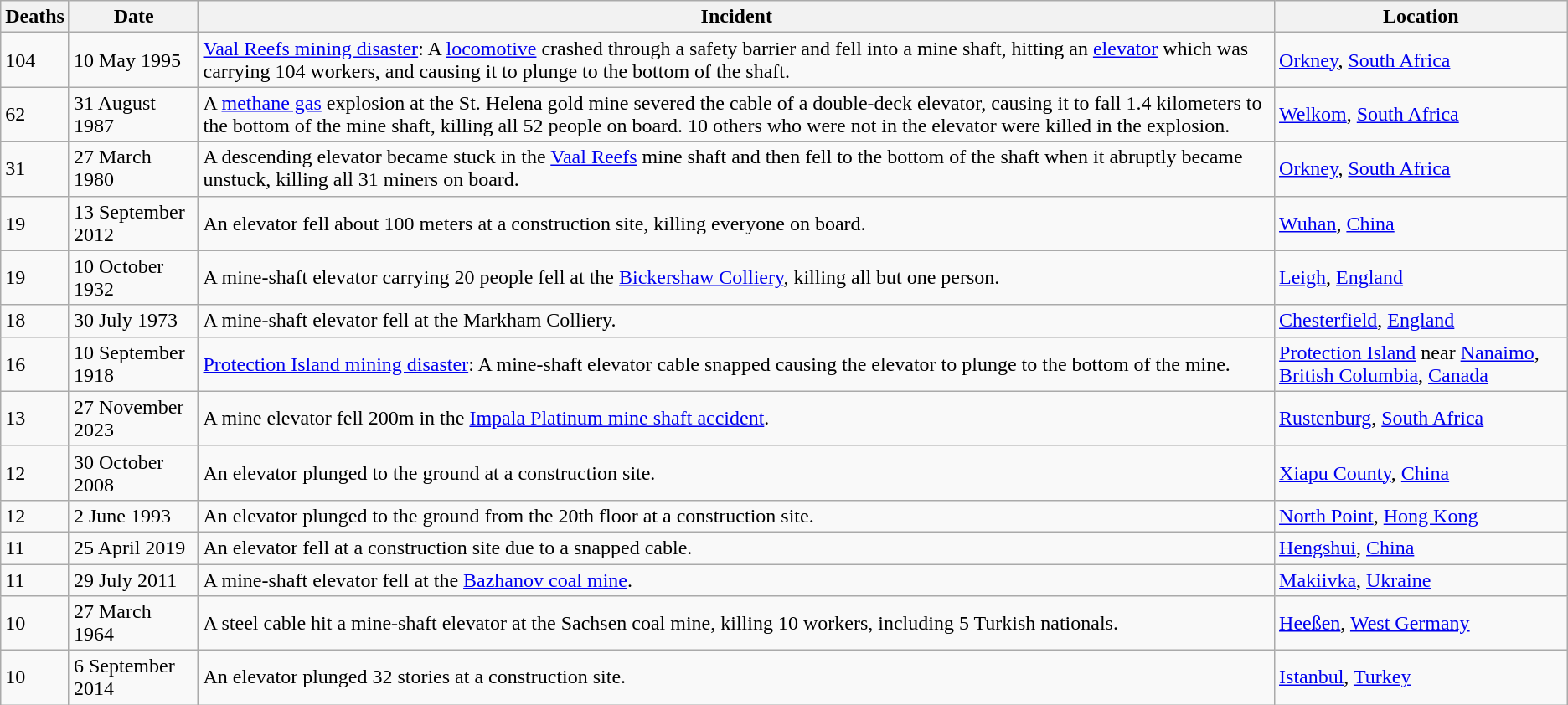<table class="wikitable sortable">
<tr>
<th>Deaths</th>
<th>Date</th>
<th>Incident</th>
<th>Location</th>
</tr>
<tr>
<td>104</td>
<td>10 May 1995</td>
<td><a href='#'>Vaal Reefs mining disaster</a>: A <a href='#'>locomotive</a> crashed through a safety barrier and fell into a mine shaft, hitting an <a href='#'>elevator</a> which was carrying 104 workers, and causing it to plunge to the bottom of the shaft.</td>
<td data-sort-value="AFZA"><a href='#'>Orkney</a>, <a href='#'>South Africa</a></td>
</tr>
<tr>
<td>62</td>
<td>31 August 1987</td>
<td>A <a href='#'>methane gas</a> explosion at the St. Helena gold mine severed the cable of a double-deck elevator, causing it to fall 1.4 kilometers to the bottom of the mine shaft, killing all 52 people on board. 10 others who were not in the elevator were killed in the explosion.</td>
<td data-sort-value="AFZA"><a href='#'>Welkom</a>, <a href='#'>South Africa</a></td>
</tr>
<tr>
<td>31</td>
<td>27 March 1980</td>
<td>A descending elevator became stuck in the <a href='#'>Vaal Reefs</a> mine shaft and then fell to the bottom of the shaft when it abruptly became unstuck, killing all 31 miners on board.</td>
<td data-sort-value="AFZA"><a href='#'>Orkney</a>, <a href='#'>South Africa</a></td>
</tr>
<tr>
<td>19</td>
<td>13 September 2012</td>
<td>An elevator fell about 100 meters at a construction site, killing everyone on board.</td>
<td data-sort-value="ASCN"><a href='#'>Wuhan</a>, <a href='#'>China</a></td>
</tr>
<tr>
<td>19</td>
<td>10 October 1932</td>
<td>A mine-shaft elevator carrying 20 people fell at the <a href='#'>Bickershaw Colliery</a>, killing all but one person.</td>
<td data-sort-value="EUGB"><a href='#'>Leigh</a>, <a href='#'>England</a></td>
</tr>
<tr>
<td>18</td>
<td>30 July 1973</td>
<td>A mine-shaft elevator fell at the Markham Colliery.</td>
<td data-sort-value="EUGB"><a href='#'>Chesterfield</a>, <a href='#'>England</a></td>
</tr>
<tr>
<td>16</td>
<td>10 September 1918</td>
<td><a href='#'>Protection Island mining disaster</a>: A mine-shaft elevator cable snapped causing the elevator to plunge to the bottom of the mine.</td>
<td data-sort-value="NACA"><a href='#'>Protection Island</a> near <a href='#'>Nanaimo</a>, <a href='#'>British Columbia</a>, <a href='#'>Canada</a></td>
</tr>
<tr>
<td>13</td>
<td>27 November 2023</td>
<td>A mine elevator fell 200m in the <a href='#'>Impala Platinum mine shaft accident</a>.</td>
<td data-sort-value="AFZA"><a href='#'>Rustenburg</a>, <a href='#'>South Africa</a></td>
</tr>
<tr>
<td>12</td>
<td>30 October 2008</td>
<td>An elevator plunged to the ground at a construction site.</td>
<td data-sort-value="ASCN"><a href='#'>Xiapu County</a>, <a href='#'>China</a></td>
</tr>
<tr>
<td>12</td>
<td>2 June 1993</td>
<td>An elevator plunged to the ground from the 20th floor at a construction site.</td>
<td data-sort-value="ASHK"><a href='#'>North Point</a>, <a href='#'>Hong Kong</a></td>
</tr>
<tr>
<td>11</td>
<td>25 April 2019</td>
<td>An elevator fell at a construction site due to a snapped cable.</td>
<td data-sort-value="ASCN"><a href='#'>Hengshui</a>, <a href='#'>China</a></td>
</tr>
<tr>
<td>11</td>
<td>29 July 2011</td>
<td>A mine-shaft elevator fell at the <a href='#'>Bazhanov coal mine</a>.</td>
<td data-sort-value="EUUA"><a href='#'>Makiivka</a>, <a href='#'>Ukraine</a></td>
</tr>
<tr>
<td>10</td>
<td>27 March 1964</td>
<td>A steel cable hit a mine-shaft elevator at the Sachsen coal mine, killing 10 workers, including 5 Turkish nationals.</td>
<td data-sort-value="EUDE"><a href='#'>Heeßen</a>, <a href='#'>West Germany</a></td>
</tr>
<tr>
<td>10</td>
<td>6 September 2014</td>
<td>An elevator plunged 32 stories at a construction site.</td>
<td data-sort-value="EUTR"><a href='#'>Istanbul</a>, <a href='#'>Turkey</a></td>
</tr>
</table>
